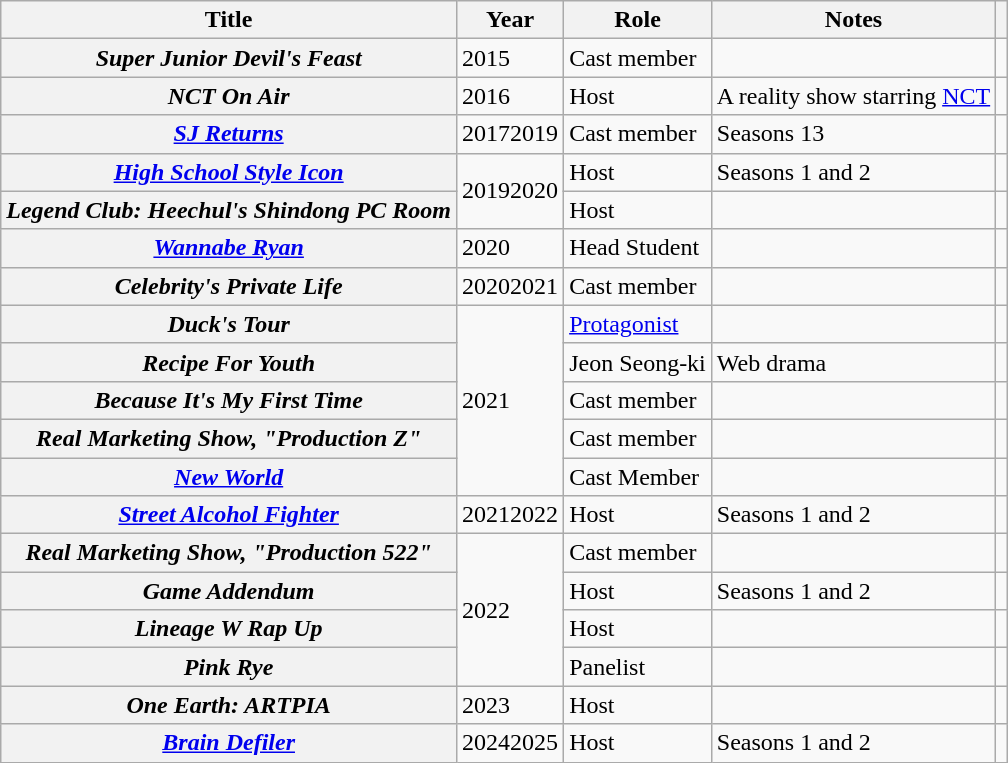<table class="wikitable plainrowheaders sortable">
<tr>
<th scope="col">Title</th>
<th scope="col">Year</th>
<th scope="col">Role</th>
<th scope="col" class="unsortable">Notes</th>
<th scope="col" class="unsortable"></th>
</tr>
<tr>
<th scope=row><em>Super Junior Devil's Feast</em></th>
<td>2015</td>
<td>Cast member</td>
<td></td>
<td style="text-align:center;"></td>
</tr>
<tr>
<th scope=row><em>NCT On Air</em></th>
<td>2016</td>
<td>Host</td>
<td>A reality show starring <a href='#'>NCT</a></td>
<td style="text-align:center;"></td>
</tr>
<tr>
<th scope=row><em><a href='#'>SJ Returns</a></em></th>
<td>20172019</td>
<td>Cast member</td>
<td>Seasons 13</td>
<td style="text-align:center;"></td>
</tr>
<tr>
<th scope=row><em><a href='#'>High School Style Icon</a></em></th>
<td rowspan="2">20192020</td>
<td>Host</td>
<td>Seasons 1 and 2</td>
<td style="text-align:center;"></td>
</tr>
<tr>
<th scope=row><em>Legend Club: Heechul's Shindong PC Room</em></th>
<td>Host</td>
<td></td>
<td style="text-align:center;"></td>
</tr>
<tr>
<th scope=row><em><a href='#'>Wannabe Ryan</a></em></th>
<td>2020</td>
<td>Head Student</td>
<td></td>
<td style="text-align:center;"></td>
</tr>
<tr>
<th scope=row><em>Celebrity's Private Life</em></th>
<td>20202021</td>
<td>Cast member</td>
<td></td>
<td style="text-align:center;"></td>
</tr>
<tr>
<th scope=row><em>Duck's Tour</em></th>
<td rowspan="5">2021</td>
<td><a href='#'>Protagonist</a></td>
<td></td>
<td style="text-align:center;"></td>
</tr>
<tr>
<th scope=row><em>Recipe For Youth</em></th>
<td>Jeon Seong-ki</td>
<td>Web drama</td>
<td style="text-align:center;"></td>
</tr>
<tr>
<th scope=row><em>Because It's My First Time</em></th>
<td>Cast member</td>
<td></td>
<td style="text-align:center"></td>
</tr>
<tr>
<th scope=row><em>Real Marketing Show, "Production Z"</em></th>
<td>Cast member</td>
<td></td>
<td style="text-align:center"></td>
</tr>
<tr>
<th scope=row><em><a href='#'>New World</a></em></th>
<td>Cast Member</td>
<td></td>
<td style="text-align:center"></td>
</tr>
<tr>
<th scope=row><em><a href='#'>Street Alcohol Fighter</a></em></th>
<td>20212022</td>
<td>Host</td>
<td>Seasons 1 and 2</td>
<td style="text-align:center"></td>
</tr>
<tr>
<th scope=row><em>Real Marketing Show, "Production 522"</em></th>
<td rowspan="4">2022</td>
<td>Cast member</td>
<td></td>
<td style="text-align:center"></td>
</tr>
<tr>
<th scope=row><em>Game Addendum</em></th>
<td>Host</td>
<td>Seasons 1 and 2</td>
<td style="text-align:center"></td>
</tr>
<tr>
<th scope=row><em>Lineage W Rap Up</em></th>
<td>Host</td>
<td></td>
<td></td>
</tr>
<tr>
<th scope=row><em>Pink Rye</em></th>
<td>Panelist</td>
<td></td>
<td style="text-align:center"></td>
</tr>
<tr>
<th scope=row><em>One Earth: ARTPIA</em></th>
<td>2023</td>
<td>Host</td>
<td></td>
<td style="text-align:center"></td>
</tr>
<tr>
<th scope=row><em><a href='#'>Brain Defiler</a></em></th>
<td>20242025</td>
<td>Host</td>
<td>Seasons 1 and 2</td>
<td style="text-align:center"></td>
</tr>
</table>
